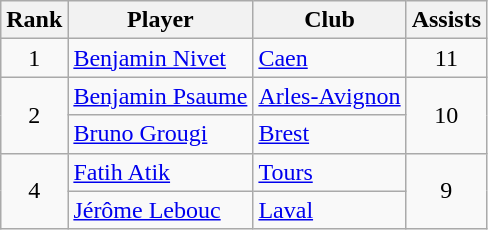<table class="wikitable" style="text-align:center">
<tr>
<th>Rank</th>
<th>Player</th>
<th>Club</th>
<th>Assists</th>
</tr>
<tr>
<td>1</td>
<td align="left"> <a href='#'>Benjamin Nivet</a></td>
<td align="left"><a href='#'>Caen</a></td>
<td>11</td>
</tr>
<tr>
<td rowspan="2">2</td>
<td align="left"> <a href='#'>Benjamin Psaume</a></td>
<td align="left"><a href='#'>Arles-Avignon</a></td>
<td rowspan="2">10</td>
</tr>
<tr>
<td align="left"> <a href='#'>Bruno Grougi</a></td>
<td align="left"><a href='#'>Brest</a></td>
</tr>
<tr>
<td rowspan="2">4</td>
<td align="left"> <a href='#'>Fatih Atik</a></td>
<td align="left"><a href='#'>Tours</a></td>
<td rowspan="2">9</td>
</tr>
<tr>
<td align="left"> <a href='#'>Jérôme Lebouc</a></td>
<td align="left"><a href='#'>Laval</a></td>
</tr>
</table>
